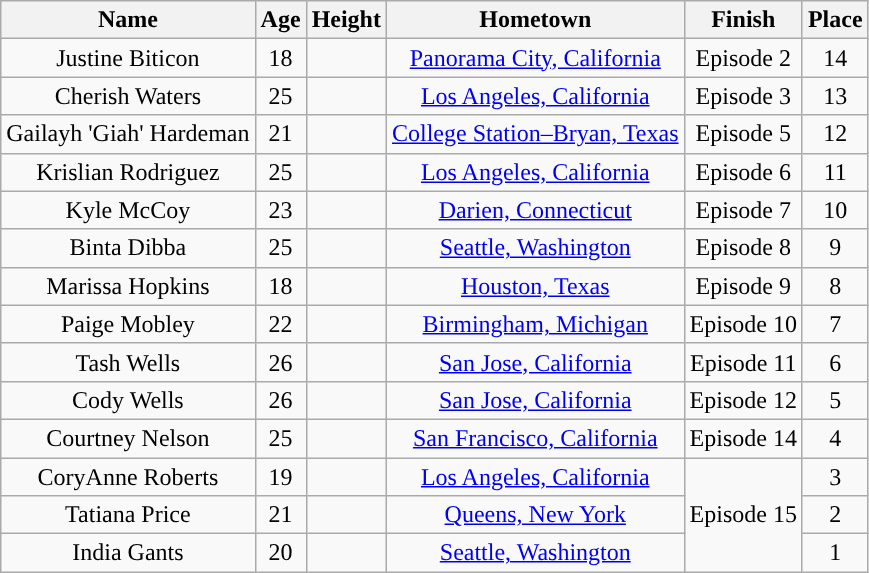<table class="wikitable sortable" style="text-align:center;">
<tr>
<th>Name</th>
<th>Age</th>
<th>Height</th>
<th>Hometown</th>
<th>Finish</th>
<th>Place</th>
</tr>
<tr>
<td nowrap>Justine Biticon</td>
<td>18</td>
<td nowrap></td>
<td><a href='#'>Panorama City, California</a></td>
<td>Episode 2</td>
<td>14</td>
</tr>
<tr>
<td>Cherish Waters</td>
<td>25</td>
<td></td>
<td><a href='#'>Los Angeles, California</a></td>
<td>Episode 3</td>
<td>13</td>
</tr>
<tr>
<td>Gailayh 'Giah' Hardeman</td>
<td>21</td>
<td></td>
<td><a href='#'>College Station–Bryan, Texas</a></td>
<td>Episode 5</td>
<td>12</td>
</tr>
<tr>
<td>Krislian Rodriguez</td>
<td>25</td>
<td></td>
<td><a href='#'>Los Angeles, California</a></td>
<td>Episode 6</td>
<td>11</td>
</tr>
<tr>
<td>Kyle McCoy</td>
<td>23</td>
<td></td>
<td><a href='#'>Darien, Connecticut</a></td>
<td>Episode 7</td>
<td>10</td>
</tr>
<tr>
<td>Binta Dibba</td>
<td>25</td>
<td></td>
<td><a href='#'>Seattle, Washington</a></td>
<td>Episode 8</td>
<td>9</td>
</tr>
<tr>
<td>Marissa Hopkins</td>
<td>18</td>
<td></td>
<td><a href='#'>Houston, Texas</a></td>
<td>Episode 9</td>
<td>8</td>
</tr>
<tr>
<td>Paige Mobley</td>
<td>22</td>
<td nowrap></td>
<td><a href='#'>Birmingham, Michigan</a></td>
<td nowrap>Episode 10</td>
<td>7</td>
</tr>
<tr>
<td>Tash Wells</td>
<td>26</td>
<td></td>
<td><a href='#'>San Jose, California</a></td>
<td>Episode 11</td>
<td>6</td>
</tr>
<tr>
<td>Cody Wells</td>
<td>26</td>
<td></td>
<td nowrap><a href='#'>San Jose, California</a></td>
<td>Episode 12</td>
<td>5</td>
</tr>
<tr>
<td>Courtney Nelson</td>
<td>25</td>
<td></td>
<td nowrap><a href='#'>San Francisco, California</a></td>
<td>Episode 14</td>
<td>4</td>
</tr>
<tr>
<td>CoryAnne Roberts</td>
<td>19</td>
<td></td>
<td><a href='#'>Los Angeles, California</a></td>
<td rowspan="3">Episode 15</td>
<td>3</td>
</tr>
<tr>
<td>Tatiana Price</td>
<td>21</td>
<td></td>
<td><a href='#'>Queens, New York</a></td>
<td>2</td>
</tr>
<tr>
<td>India Gants</td>
<td>20</td>
<td></td>
<td><a href='#'>Seattle, Washington</a></td>
<td>1</td>
</tr>
</table>
